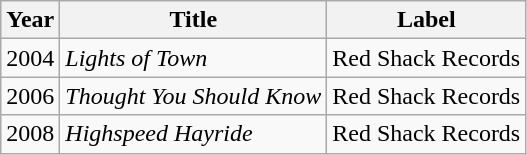<table class="wikitable" border="1">
<tr>
<th>Year</th>
<th>Title</th>
<th>Label</th>
</tr>
<tr>
<td>2004</td>
<td><em>Lights of Town</em></td>
<td>Red Shack Records</td>
</tr>
<tr>
<td>2006</td>
<td><em>Thought You Should Know</em></td>
<td>Red Shack Records</td>
</tr>
<tr>
<td>2008</td>
<td><em>Highspeed Hayride</em></td>
<td>Red Shack Records</td>
</tr>
</table>
